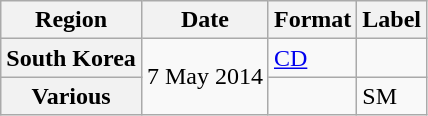<table class="wikitable plainrowheaders">
<tr>
<th scope="col">Region</th>
<th scope="col">Date</th>
<th scope="col">Format</th>
<th scope="col">Label</th>
</tr>
<tr>
<th scope="row">South Korea</th>
<td rowspan="2">7 May 2014</td>
<td><a href='#'>CD</a></td>
<td></td>
</tr>
<tr>
<th scope="row">Various </th>
<td></td>
<td>SM</td>
</tr>
</table>
